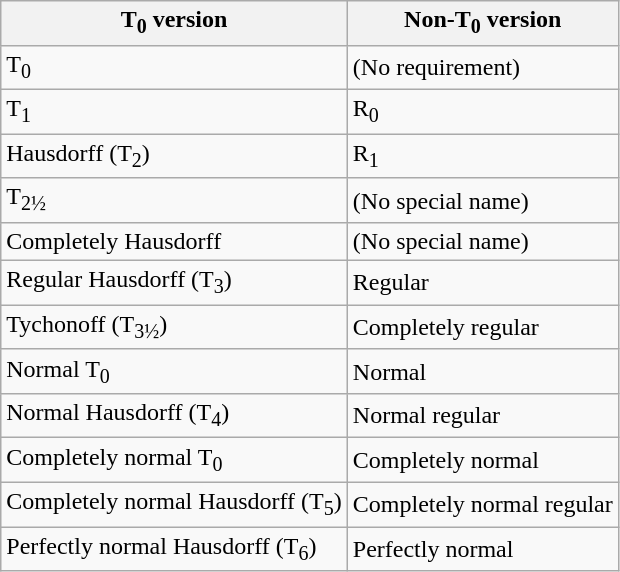<table class="wikitable">
<tr>
<th>T<sub>0</sub> version</th>
<th>Non-T<sub>0</sub> version</th>
</tr>
<tr>
<td>T<sub>0</sub></td>
<td>(No requirement)</td>
</tr>
<tr>
<td>T<sub>1</sub></td>
<td>R<sub>0</sub></td>
</tr>
<tr>
<td>Hausdorff (T<sub>2</sub>)</td>
<td>R<sub>1</sub></td>
</tr>
<tr>
<td>T<sub>2½</sub></td>
<td>(No special name)</td>
</tr>
<tr>
<td>Completely Hausdorff</td>
<td>(No special name)</td>
</tr>
<tr>
<td>Regular Hausdorff (T<sub>3</sub>)</td>
<td>Regular</td>
</tr>
<tr>
<td>Tychonoff (T<sub>3½</sub>)</td>
<td>Completely regular</td>
</tr>
<tr>
<td>Normal T<sub>0</sub></td>
<td>Normal</td>
</tr>
<tr>
<td>Normal Hausdorff (T<sub>4</sub>)</td>
<td>Normal regular</td>
</tr>
<tr>
<td>Completely normal T<sub>0</sub></td>
<td>Completely normal</td>
</tr>
<tr>
<td>Completely normal Hausdorff (T<sub>5</sub>)</td>
<td>Completely normal regular</td>
</tr>
<tr>
<td>Perfectly normal Hausdorff (T<sub>6</sub>)</td>
<td>Perfectly normal</td>
</tr>
</table>
